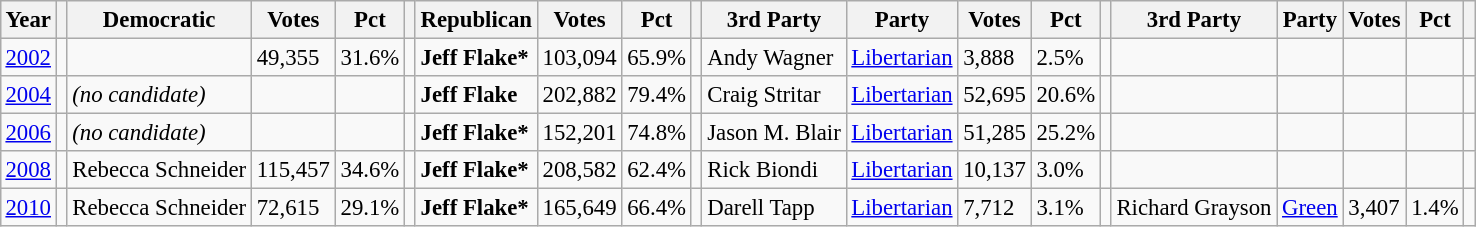<table class="wikitable" style="margin:0.5em ; font-size:95%">
<tr>
<th>Year</th>
<th></th>
<th>Democratic</th>
<th>Votes</th>
<th>Pct</th>
<th></th>
<th>Republican</th>
<th>Votes</th>
<th>Pct</th>
<th></th>
<th>3rd Party</th>
<th>Party</th>
<th>Votes</th>
<th>Pct</th>
<th></th>
<th>3rd Party</th>
<th>Party</th>
<th>Votes</th>
<th>Pct</th>
<th></th>
</tr>
<tr>
<td><a href='#'>2002</a></td>
<td></td>
<td></td>
<td>49,355</td>
<td>31.6%</td>
<td></td>
<td><strong>Jeff Flake*</strong></td>
<td>103,094</td>
<td>65.9%</td>
<td></td>
<td>Andy Wagner</td>
<td><a href='#'>Libertarian</a></td>
<td>3,888</td>
<td>2.5%</td>
<td></td>
<td></td>
<td></td>
<td></td>
<td></td>
<td></td>
</tr>
<tr>
<td><a href='#'>2004</a></td>
<td></td>
<td><em>(no candidate)</em></td>
<td></td>
<td></td>
<td></td>
<td><strong>Jeff Flake</strong></td>
<td>202,882</td>
<td>79.4%</td>
<td></td>
<td>Craig Stritar</td>
<td><a href='#'>Libertarian</a></td>
<td>52,695</td>
<td>20.6%</td>
<td></td>
<td></td>
<td></td>
<td></td>
<td></td>
<td></td>
</tr>
<tr>
<td><a href='#'>2006</a></td>
<td></td>
<td><em>(no candidate)</em></td>
<td></td>
<td></td>
<td></td>
<td><strong>Jeff Flake*</strong></td>
<td>152,201</td>
<td>74.8%</td>
<td></td>
<td>Jason M. Blair</td>
<td><a href='#'>Libertarian</a></td>
<td>51,285</td>
<td>25.2%</td>
<td></td>
<td></td>
<td></td>
<td></td>
<td></td>
<td></td>
</tr>
<tr>
<td><a href='#'>2008</a></td>
<td></td>
<td>Rebecca Schneider</td>
<td>115,457</td>
<td>34.6%</td>
<td></td>
<td><strong>Jeff Flake*</strong></td>
<td>208,582</td>
<td>62.4%</td>
<td></td>
<td>Rick Biondi</td>
<td><a href='#'>Libertarian</a></td>
<td>10,137</td>
<td>3.0%</td>
<td></td>
<td></td>
<td></td>
<td></td>
<td></td>
<td></td>
</tr>
<tr>
<td><a href='#'>2010</a></td>
<td></td>
<td>Rebecca Schneider</td>
<td>72,615</td>
<td>29.1%</td>
<td></td>
<td><strong>Jeff Flake*</strong></td>
<td>165,649</td>
<td>66.4%</td>
<td></td>
<td>Darell Tapp</td>
<td><a href='#'>Libertarian</a></td>
<td>7,712</td>
<td>3.1%</td>
<td></td>
<td>Richard Grayson</td>
<td><a href='#'>Green</a></td>
<td>3,407</td>
<td>1.4%</td>
<td></td>
</tr>
</table>
